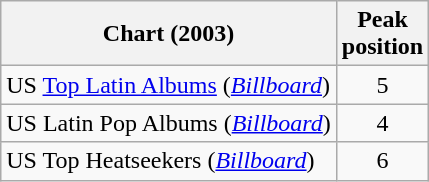<table class="wikitable">
<tr>
<th>Chart (2003)</th>
<th>Peak<br>position</th>
</tr>
<tr>
<td>US <a href='#'>Top Latin Albums</a> (<a href='#'><em>Billboard</em></a>)</td>
<td align="center">5</td>
</tr>
<tr>
<td>US Latin Pop Albums (<a href='#'><em>Billboard</em></a>)</td>
<td align="center">4</td>
</tr>
<tr>
<td>US Top Heatseekers (<a href='#'><em>Billboard</em></a>)</td>
<td align="center">6</td>
</tr>
</table>
